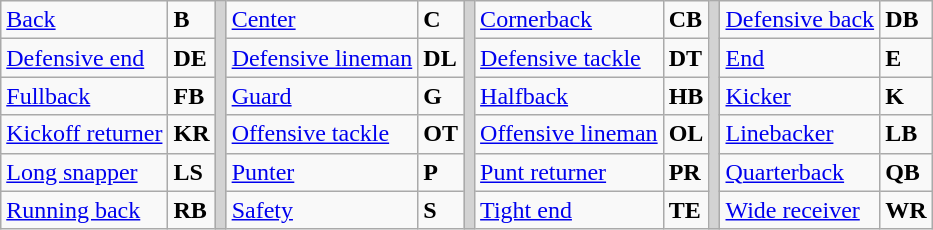<table class="wikitable">
<tr>
<td><a href='#'>Back</a></td>
<td><strong>B</strong></td>
<td rowSpan="6" style="background-color:lightgrey;"></td>
<td><a href='#'>Center</a></td>
<td><strong>C</strong></td>
<td rowSpan="6" style="background-color:lightgrey;"></td>
<td><a href='#'>Cornerback</a></td>
<td><strong>CB</strong></td>
<td rowSpan="6" style="background-color:lightgrey;"></td>
<td><a href='#'>Defensive back</a></td>
<td><strong>DB</strong></td>
</tr>
<tr>
<td><a href='#'>Defensive end</a></td>
<td><strong>DE</strong></td>
<td><a href='#'>Defensive lineman</a></td>
<td><strong>DL</strong></td>
<td><a href='#'>Defensive tackle</a></td>
<td><strong>DT</strong></td>
<td><a href='#'>End</a></td>
<td><strong>E</strong></td>
</tr>
<tr>
<td><a href='#'>Fullback</a></td>
<td><strong>FB</strong></td>
<td><a href='#'>Guard</a></td>
<td><strong>G</strong></td>
<td><a href='#'>Halfback</a></td>
<td><strong>HB</strong></td>
<td><a href='#'>Kicker</a></td>
<td><strong>K</strong></td>
</tr>
<tr>
<td><a href='#'>Kickoff returner</a></td>
<td><strong>KR</strong></td>
<td><a href='#'>Offensive tackle</a></td>
<td><strong>OT</strong></td>
<td><a href='#'>Offensive lineman</a></td>
<td><strong>OL</strong></td>
<td><a href='#'>Linebacker</a></td>
<td><strong>LB</strong></td>
</tr>
<tr>
<td><a href='#'>Long snapper</a></td>
<td><strong>LS</strong></td>
<td><a href='#'>Punter</a></td>
<td><strong>P</strong></td>
<td><a href='#'>Punt returner</a></td>
<td><strong>PR</strong></td>
<td><a href='#'>Quarterback</a></td>
<td><strong>QB</strong></td>
</tr>
<tr>
<td><a href='#'>Running back</a></td>
<td><strong>RB</strong></td>
<td><a href='#'>Safety</a></td>
<td><strong>S</strong></td>
<td><a href='#'>Tight end</a></td>
<td><strong>TE</strong></td>
<td><a href='#'>Wide receiver</a></td>
<td><strong>WR</strong></td>
</tr>
</table>
